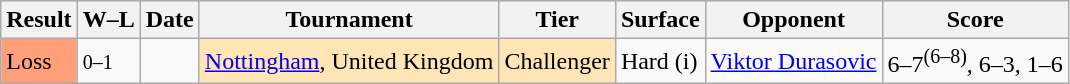<table class="wikitable">
<tr>
<th>Result</th>
<th class="unsortable">W–L</th>
<th>Date</th>
<th>Tournament</th>
<th>Tier</th>
<th>Surface</th>
<th>Opponent</th>
<th class="unsortable">Score</th>
</tr>
<tr>
<td bgcolor=FFA07A>Loss</td>
<td><small>0–1</small></td>
<td><a href='#'></a></td>
<td style="background:moccasin;"><a href='#'>Nottingham</a>, United Kingdom</td>
<td style="background:moccasin;">Challenger</td>
<td>Hard (i)</td>
<td> <a href='#'>Viktor Durasovic</a></td>
<td>6–7<sup>(6–8)</sup>, 6–3, 1–6</td>
</tr>
</table>
